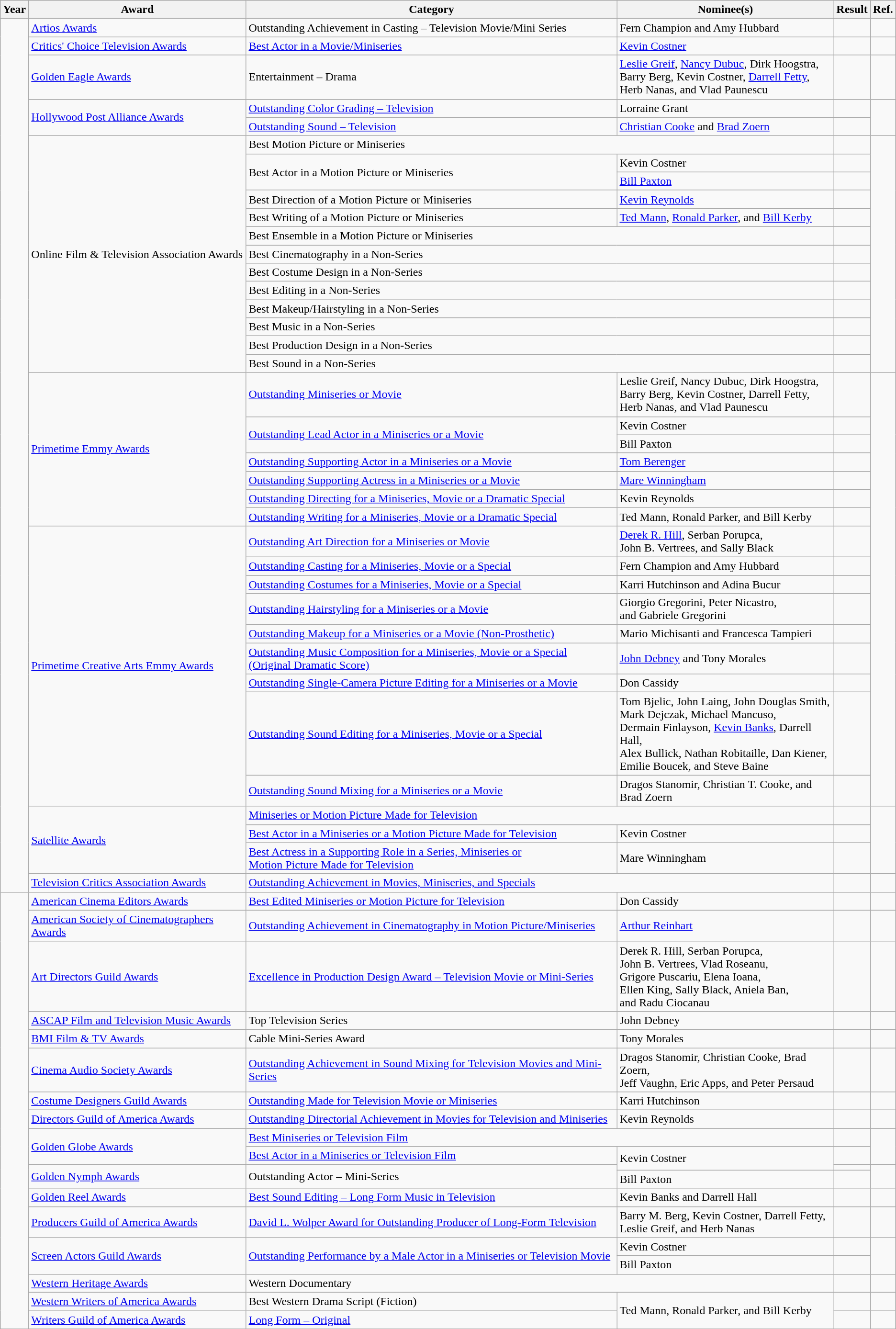<table class="wikitable sortable">
<tr>
<th>Year</th>
<th>Award</th>
<th>Category</th>
<th>Nominee(s)</th>
<th>Result</th>
<th>Ref.</th>
</tr>
<tr>
<td rowspan="38"></td>
<td><a href='#'>Artios Awards</a></td>
<td>Outstanding Achievement in Casting – Television Movie/Mini Series</td>
<td>Fern Champion and Amy Hubbard</td>
<td></td>
<td align="center"></td>
</tr>
<tr>
<td><a href='#'>Critics' Choice Television Awards</a></td>
<td><a href='#'>Best Actor in a Movie/Miniseries</a></td>
<td><a href='#'>Kevin Costner</a></td>
<td></td>
<td align="center"></td>
</tr>
<tr>
<td><a href='#'>Golden Eagle Awards</a></td>
<td>Entertainment – Drama</td>
<td><a href='#'>Leslie Greif</a>, <a href='#'>Nancy Dubuc</a>, Dirk Hoogstra, <br> Barry Berg, Kevin Costner, <a href='#'>Darrell Fetty</a>, <br> Herb Nanas, and Vlad Paunescu</td>
<td></td>
<td align="center"></td>
</tr>
<tr>
<td rowspan="2"><a href='#'>Hollywood Post Alliance Awards</a></td>
<td><a href='#'>Outstanding Color Grading – Television</a></td>
<td>Lorraine Grant </td>
<td></td>
<td align="center" rowspan="2"></td>
</tr>
<tr>
<td><a href='#'>Outstanding Sound – Television</a></td>
<td><a href='#'>Christian Cooke</a> and <a href='#'>Brad Zoern</a> </td>
<td></td>
</tr>
<tr>
<td rowspan="13">Online Film & Television Association Awards</td>
<td colspan="2">Best Motion Picture or Miniseries</td>
<td></td>
<td align="center" rowspan="13"></td>
</tr>
<tr>
<td rowspan="2">Best Actor in a Motion Picture or Miniseries</td>
<td>Kevin Costner</td>
<td></td>
</tr>
<tr>
<td><a href='#'>Bill Paxton</a></td>
<td></td>
</tr>
<tr>
<td>Best Direction of a Motion Picture or Miniseries</td>
<td><a href='#'>Kevin Reynolds</a></td>
<td></td>
</tr>
<tr>
<td>Best Writing of a Motion Picture or Miniseries</td>
<td><a href='#'>Ted Mann</a>, <a href='#'>Ronald Parker</a>, and <a href='#'>Bill Kerby</a></td>
<td></td>
</tr>
<tr>
<td colspan="2">Best Ensemble in a Motion Picture or Miniseries</td>
<td></td>
</tr>
<tr>
<td colspan="2">Best Cinematography in a Non-Series</td>
<td></td>
</tr>
<tr>
<td colspan="2">Best Costume Design in a Non-Series</td>
<td></td>
</tr>
<tr>
<td colspan="2">Best Editing in a Non-Series</td>
<td></td>
</tr>
<tr>
<td colspan="2">Best Makeup/Hairstyling in a Non-Series</td>
<td></td>
</tr>
<tr>
<td colspan="2">Best Music in a Non-Series</td>
<td></td>
</tr>
<tr>
<td colspan="2">Best Production Design in a Non-Series</td>
<td></td>
</tr>
<tr>
<td colspan="2">Best Sound in a Non-Series</td>
<td></td>
</tr>
<tr>
<td rowspan="7"><a href='#'>Primetime Emmy Awards</a></td>
<td><a href='#'>Outstanding Miniseries or Movie</a></td>
<td>Leslie Greif, Nancy Dubuc, Dirk Hoogstra, <br> Barry Berg, Kevin Costner, Darrell Fetty, <br> Herb Nanas, and Vlad Paunescu</td>
<td></td>
<td align="center" rowspan="16"></td>
</tr>
<tr>
<td rowspan="2"><a href='#'>Outstanding Lead Actor in a Miniseries or a Movie</a></td>
<td>Kevin Costner</td>
<td></td>
</tr>
<tr>
<td>Bill Paxton</td>
<td></td>
</tr>
<tr>
<td><a href='#'>Outstanding Supporting Actor in a Miniseries or a Movie</a></td>
<td><a href='#'>Tom Berenger</a></td>
<td></td>
</tr>
<tr>
<td><a href='#'>Outstanding Supporting Actress in a Miniseries or a Movie</a></td>
<td><a href='#'>Mare Winningham</a></td>
<td></td>
</tr>
<tr>
<td><a href='#'>Outstanding Directing for a Miniseries, Movie or a Dramatic Special</a></td>
<td>Kevin Reynolds</td>
<td></td>
</tr>
<tr>
<td><a href='#'>Outstanding Writing for a Miniseries, Movie or a Dramatic Special</a></td>
<td>Ted Mann, Ronald Parker, and Bill Kerby <br> </td>
<td></td>
</tr>
<tr>
<td rowspan="9"><a href='#'>Primetime Creative Arts Emmy Awards</a></td>
<td><a href='#'>Outstanding Art Direction for a Miniseries or Movie</a></td>
<td><a href='#'>Derek R. Hill</a>, Serban Porupca, <br> John B. Vertrees, and Sally Black</td>
<td></td>
</tr>
<tr>
<td><a href='#'>Outstanding Casting for a Miniseries, Movie or a Special</a></td>
<td>Fern Champion and Amy Hubbard</td>
<td></td>
</tr>
<tr>
<td><a href='#'>Outstanding Costumes for a Miniseries, Movie or a Special</a></td>
<td>Karri Hutchinson and Adina Bucur </td>
<td></td>
</tr>
<tr>
<td><a href='#'>Outstanding Hairstyling for a Miniseries or a Movie</a></td>
<td>Giorgio Gregorini, Peter Nicastro, <br> and Gabriele Gregorini</td>
<td></td>
</tr>
<tr>
<td><a href='#'>Outstanding Makeup for a Miniseries or a Movie (Non-Prosthetic)</a></td>
<td>Mario Michisanti and Francesca Tampieri</td>
<td></td>
</tr>
<tr>
<td><a href='#'>Outstanding Music Composition for a Miniseries, Movie or a Special <br> (Original Dramatic Score)</a></td>
<td><a href='#'>John Debney</a> and Tony Morales </td>
<td></td>
</tr>
<tr>
<td><a href='#'>Outstanding Single-Camera Picture Editing for a Miniseries or a Movie</a></td>
<td>Don Cassidy </td>
<td></td>
</tr>
<tr>
<td><a href='#'>Outstanding Sound Editing for a Miniseries, Movie or a Special</a></td>
<td>Tom Bjelic, John Laing, John Douglas Smith, <br> Mark Dejczak, Michael Mancuso, <br> Dermain Finlayson, <a href='#'>Kevin Banks</a>, Darrell Hall, <br> Alex Bullick, Nathan Robitaille, Dan Kiener, <br> Emilie Boucek, and Steve Baine </td>
<td></td>
</tr>
<tr>
<td><a href='#'>Outstanding Sound Mixing for a Miniseries or a Movie</a></td>
<td>Dragos Stanomir, Christian T. Cooke, and <br> Brad Zoern </td>
<td></td>
</tr>
<tr>
<td rowspan="3"><a href='#'>Satellite Awards</a></td>
<td colspan="2"><a href='#'>Miniseries or Motion Picture Made for Television</a></td>
<td></td>
<td align="center" rowspan="3"></td>
</tr>
<tr>
<td><a href='#'>Best Actor in a Miniseries or a Motion Picture Made for Television</a></td>
<td>Kevin Costner</td>
<td></td>
</tr>
<tr>
<td><a href='#'>Best Actress in a Supporting Role in a Series, Miniseries or <br> Motion Picture Made for Television</a></td>
<td>Mare Winningham</td>
<td></td>
</tr>
<tr>
<td><a href='#'>Television Critics Association Awards</a></td>
<td colspan="2"><a href='#'>Outstanding Achievement in Movies, Miniseries, and Specials</a></td>
<td></td>
<td align="center"></td>
</tr>
<tr>
<td rowspan="19"></td>
<td><a href='#'>American Cinema Editors Awards</a></td>
<td><a href='#'>Best Edited Miniseries or Motion Picture for Television</a></td>
<td>Don Cassidy </td>
<td></td>
<td align="center"></td>
</tr>
<tr>
<td><a href='#'>American Society of Cinematographers Awards</a></td>
<td><a href='#'>Outstanding Achievement in Cinematography in Motion Picture/Miniseries</a></td>
<td><a href='#'>Arthur Reinhart</a></td>
<td></td>
<td align="center"></td>
</tr>
<tr>
<td><a href='#'>Art Directors Guild Awards</a></td>
<td><a href='#'>Excellence in Production Design Award – Television Movie or Mini-Series</a></td>
<td>Derek R. Hill, Serban Porupca, <br> John B. Vertrees, Vlad Roseanu, <br> Grigore Puscariu, Elena Ioana, <br> Ellen King, Sally Black, Aniela Ban, <br> and Radu Ciocanau</td>
<td></td>
<td align="center"></td>
</tr>
<tr>
<td><a href='#'>ASCAP Film and Television Music Awards</a></td>
<td>Top Television Series</td>
<td>John Debney</td>
<td></td>
<td align="center"></td>
</tr>
<tr>
<td><a href='#'>BMI Film & TV Awards</a></td>
<td>Cable Mini-Series Award</td>
<td>Tony Morales</td>
<td></td>
<td align="center"></td>
</tr>
<tr>
<td><a href='#'>Cinema Audio Society Awards</a></td>
<td><a href='#'>Outstanding Achievement in Sound Mixing for Television Movies and Mini-Series</a></td>
<td>Dragos Stanomir, Christian Cooke, Brad Zoern, <br> Jeff Vaughn, Eric Apps, and Peter Persaud</td>
<td></td>
<td align="center"></td>
</tr>
<tr>
<td><a href='#'>Costume Designers Guild Awards</a></td>
<td><a href='#'>Outstanding Made for Television Movie or Miniseries</a></td>
<td>Karri Hutchinson</td>
<td></td>
<td align="center"></td>
</tr>
<tr>
<td><a href='#'>Directors Guild of America Awards</a></td>
<td><a href='#'>Outstanding Directorial Achievement in Movies for Television and Miniseries</a></td>
<td>Kevin Reynolds</td>
<td></td>
<td align="center"></td>
</tr>
<tr>
<td rowspan="2"><a href='#'>Golden Globe Awards</a></td>
<td colspan="2"><a href='#'>Best Miniseries or Television Film</a></td>
<td></td>
<td align="center" rowspan="2"></td>
</tr>
<tr>
<td><a href='#'>Best Actor in a Miniseries or Television Film</a></td>
<td rowspan="2">Kevin Costner</td>
<td></td>
</tr>
<tr>
<td rowspan="2"><a href='#'>Golden Nymph Awards</a></td>
<td rowspan="2">Outstanding Actor – Mini-Series</td>
<td></td>
<td align="center" rowspan="2"></td>
</tr>
<tr>
<td>Bill Paxton</td>
<td></td>
</tr>
<tr>
<td><a href='#'>Golden Reel Awards</a></td>
<td><a href='#'>Best Sound Editing – Long Form Music in Television</a></td>
<td>Kevin Banks and Darrell Hall </td>
<td></td>
<td align="center"></td>
</tr>
<tr>
<td><a href='#'>Producers Guild of America Awards</a></td>
<td><a href='#'>David L. Wolper Award for Outstanding Producer of Long-Form Television</a></td>
<td>Barry M. Berg, Kevin Costner, Darrell Fetty, <br> Leslie Greif, and Herb Nanas</td>
<td></td>
<td align="center"></td>
</tr>
<tr>
<td rowspan="2"><a href='#'>Screen Actors Guild Awards</a></td>
<td rowspan="2"><a href='#'>Outstanding Performance by a Male Actor in a Miniseries or Television Movie</a></td>
<td>Kevin Costner</td>
<td></td>
<td align="center" rowspan="2"></td>
</tr>
<tr>
<td>Bill Paxton</td>
<td></td>
</tr>
<tr>
<td><a href='#'>Western Heritage Awards</a></td>
<td colspan="2">Western Documentary</td>
<td></td>
<td align="center"></td>
</tr>
<tr>
<td><a href='#'>Western Writers of America Awards</a></td>
<td>Best Western Drama Script (Fiction)</td>
<td rowspan="2">Ted Mann, Ronald Parker, and Bill Kerby</td>
<td></td>
<td align="center"></td>
</tr>
<tr>
<td><a href='#'>Writers Guild of America Awards</a></td>
<td><a href='#'>Long Form – Original</a></td>
<td></td>
<td align="center"></td>
</tr>
</table>
